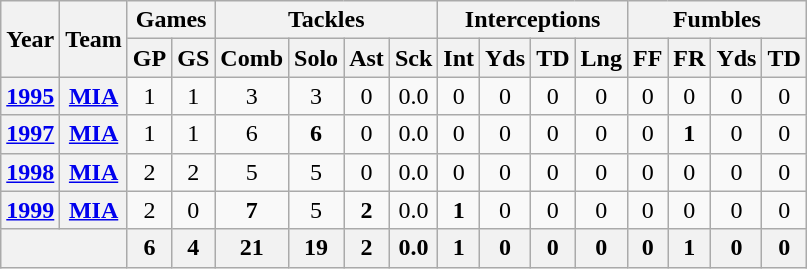<table class="wikitable" style="text-align:center">
<tr>
<th rowspan="2">Year</th>
<th rowspan="2">Team</th>
<th colspan="2">Games</th>
<th colspan="4">Tackles</th>
<th colspan="4">Interceptions</th>
<th colspan="4">Fumbles</th>
</tr>
<tr>
<th>GP</th>
<th>GS</th>
<th>Comb</th>
<th>Solo</th>
<th>Ast</th>
<th>Sck</th>
<th>Int</th>
<th>Yds</th>
<th>TD</th>
<th>Lng</th>
<th>FF</th>
<th>FR</th>
<th>Yds</th>
<th>TD</th>
</tr>
<tr>
<th><a href='#'>1995</a></th>
<th><a href='#'>MIA</a></th>
<td>1</td>
<td>1</td>
<td>3</td>
<td>3</td>
<td>0</td>
<td>0.0</td>
<td>0</td>
<td>0</td>
<td>0</td>
<td>0</td>
<td>0</td>
<td>0</td>
<td>0</td>
<td>0</td>
</tr>
<tr>
<th><a href='#'>1997</a></th>
<th><a href='#'>MIA</a></th>
<td>1</td>
<td>1</td>
<td>6</td>
<td><strong>6</strong></td>
<td>0</td>
<td>0.0</td>
<td>0</td>
<td>0</td>
<td>0</td>
<td>0</td>
<td>0</td>
<td><strong>1</strong></td>
<td>0</td>
<td>0</td>
</tr>
<tr>
<th><a href='#'>1998</a></th>
<th><a href='#'>MIA</a></th>
<td>2</td>
<td>2</td>
<td>5</td>
<td>5</td>
<td>0</td>
<td>0.0</td>
<td>0</td>
<td>0</td>
<td>0</td>
<td>0</td>
<td>0</td>
<td>0</td>
<td>0</td>
<td>0</td>
</tr>
<tr>
<th><a href='#'>1999</a></th>
<th><a href='#'>MIA</a></th>
<td>2</td>
<td>0</td>
<td><strong>7</strong></td>
<td>5</td>
<td><strong>2</strong></td>
<td>0.0</td>
<td><strong>1</strong></td>
<td>0</td>
<td>0</td>
<td>0</td>
<td>0</td>
<td>0</td>
<td>0</td>
<td>0</td>
</tr>
<tr>
<th colspan="2"></th>
<th>6</th>
<th>4</th>
<th>21</th>
<th>19</th>
<th>2</th>
<th>0.0</th>
<th>1</th>
<th>0</th>
<th>0</th>
<th>0</th>
<th>0</th>
<th>1</th>
<th>0</th>
<th>0</th>
</tr>
</table>
